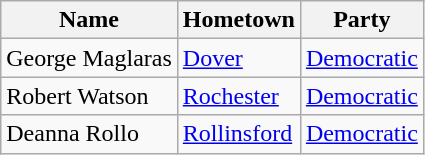<table class=wikitable>
<tr valign=bottom>
<th>Name</th>
<th>Hometown</th>
<th>Party</th>
</tr>
<tr>
<td>George Maglaras</td>
<td><a href='#'>Dover</a></td>
<td><a href='#'>Democratic</a></td>
</tr>
<tr>
<td>Robert Watson</td>
<td><a href='#'>Rochester</a></td>
<td><a href='#'>Democratic</a></td>
</tr>
<tr>
<td>Deanna Rollo</td>
<td><a href='#'>Rollinsford</a></td>
<td><a href='#'>Democratic</a></td>
</tr>
</table>
